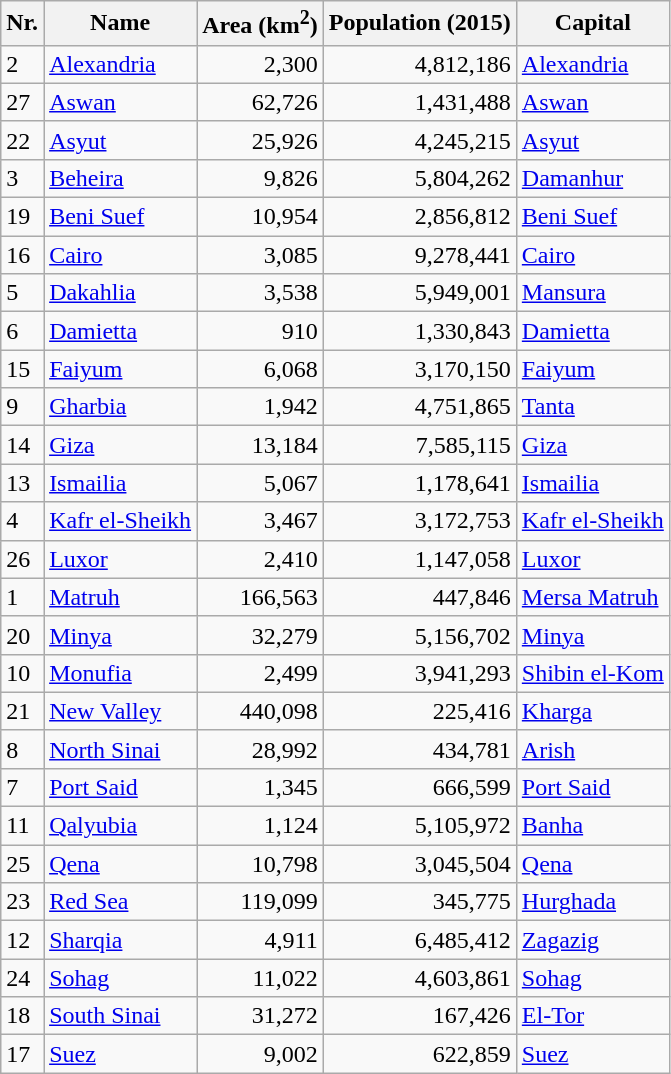<table class="wikitable sortable">
<tr>
<th>Nr.</th>
<th>Name</th>
<th>Area (km<sup>2</sup>)</th>
<th>Population (2015)</th>
<th>Capital</th>
</tr>
<tr>
<td>2</td>
<td><a href='#'>Alexandria</a></td>
<td align="right">2,300</td>
<td align="right">4,812,186</td>
<td><a href='#'>Alexandria</a></td>
</tr>
<tr>
<td>27</td>
<td><a href='#'>Aswan</a></td>
<td align="right">62,726</td>
<td align="right">1,431,488</td>
<td><a href='#'>Aswan</a></td>
</tr>
<tr>
<td>22</td>
<td><a href='#'>Asyut</a></td>
<td align="right">25,926</td>
<td align="right">4,245,215</td>
<td><a href='#'>Asyut</a></td>
</tr>
<tr>
<td>3</td>
<td><a href='#'>Beheira</a></td>
<td align="right">9,826</td>
<td align="right">5,804,262</td>
<td><a href='#'>Damanhur</a></td>
</tr>
<tr>
<td>19</td>
<td><a href='#'>Beni Suef</a></td>
<td align="right">10,954</td>
<td align="right">2,856,812</td>
<td><a href='#'>Beni Suef</a></td>
</tr>
<tr>
<td>16</td>
<td><a href='#'>Cairo</a></td>
<td align="right">3,085</td>
<td align="right">9,278,441</td>
<td><a href='#'>Cairo</a></td>
</tr>
<tr>
<td>5</td>
<td><a href='#'>Dakahlia</a></td>
<td align="right">3,538</td>
<td align="right">5,949,001</td>
<td><a href='#'>Mansura</a></td>
</tr>
<tr>
<td>6</td>
<td><a href='#'>Damietta</a></td>
<td align="right">910</td>
<td align="right">1,330,843</td>
<td><a href='#'>Damietta</a></td>
</tr>
<tr>
<td>15</td>
<td><a href='#'>Faiyum</a></td>
<td align="right">6,068</td>
<td align="right">3,170,150</td>
<td><a href='#'>Faiyum</a></td>
</tr>
<tr>
<td>9</td>
<td><a href='#'>Gharbia</a></td>
<td align="right">1,942</td>
<td align="right">4,751,865</td>
<td><a href='#'>Tanta</a></td>
</tr>
<tr>
<td>14</td>
<td><a href='#'>Giza</a></td>
<td align="right">13,184</td>
<td align="right">7,585,115</td>
<td><a href='#'>Giza</a></td>
</tr>
<tr>
<td>13</td>
<td><a href='#'>Ismailia</a></td>
<td align="right">5,067</td>
<td align="right">1,178,641</td>
<td><a href='#'>Ismailia</a></td>
</tr>
<tr>
<td>4</td>
<td><a href='#'>Kafr el-Sheikh</a></td>
<td align="right">3,467</td>
<td align="right">3,172,753</td>
<td><a href='#'>Kafr el-Sheikh</a></td>
</tr>
<tr>
<td>26</td>
<td><a href='#'>Luxor</a></td>
<td align="right">2,410</td>
<td align="right">1,147,058</td>
<td><a href='#'>Luxor</a></td>
</tr>
<tr>
<td>1</td>
<td><a href='#'>Matruh</a></td>
<td align="right">166,563</td>
<td align="right">447,846</td>
<td><a href='#'>Mersa Matruh</a></td>
</tr>
<tr>
<td>20</td>
<td><a href='#'>Minya</a></td>
<td align="right">32,279</td>
<td align="right">5,156,702</td>
<td><a href='#'>Minya</a></td>
</tr>
<tr>
<td>10</td>
<td><a href='#'>Monufia</a></td>
<td align="right">2,499</td>
<td align="right">3,941,293</td>
<td><a href='#'>Shibin el-Kom</a></td>
</tr>
<tr>
<td>21</td>
<td><a href='#'>New Valley</a></td>
<td align="right">440,098</td>
<td align="right">225,416</td>
<td><a href='#'>Kharga</a></td>
</tr>
<tr>
<td>8</td>
<td><a href='#'>North Sinai</a></td>
<td align="right">28,992</td>
<td align="right">434,781</td>
<td><a href='#'>Arish</a></td>
</tr>
<tr>
<td>7</td>
<td><a href='#'>Port Said</a></td>
<td align="right">1,345</td>
<td align="right">666,599</td>
<td><a href='#'>Port Said</a></td>
</tr>
<tr>
<td>11</td>
<td><a href='#'>Qalyubia</a></td>
<td align="right">1,124</td>
<td align="right">5,105,972</td>
<td><a href='#'>Banha</a></td>
</tr>
<tr>
<td>25</td>
<td><a href='#'>Qena</a></td>
<td align="right">10,798</td>
<td align="right">3,045,504</td>
<td><a href='#'>Qena</a></td>
</tr>
<tr>
<td>23</td>
<td><a href='#'>Red Sea</a></td>
<td align="right">119,099</td>
<td align="right">345,775</td>
<td><a href='#'>Hurghada</a></td>
</tr>
<tr>
<td>12</td>
<td><a href='#'>Sharqia</a></td>
<td align="right">4,911</td>
<td align="right">6,485,412</td>
<td><a href='#'>Zagazig</a></td>
</tr>
<tr>
<td>24</td>
<td><a href='#'>Sohag</a></td>
<td align="right">11,022</td>
<td align="right">4,603,861</td>
<td><a href='#'>Sohag</a></td>
</tr>
<tr>
<td>18</td>
<td><a href='#'>South Sinai</a></td>
<td align="right">31,272</td>
<td align="right">167,426</td>
<td><a href='#'>El-Tor</a></td>
</tr>
<tr>
<td>17</td>
<td><a href='#'>Suez</a></td>
<td align="right">9,002</td>
<td align="right">622,859</td>
<td><a href='#'>Suez</a></td>
</tr>
</table>
